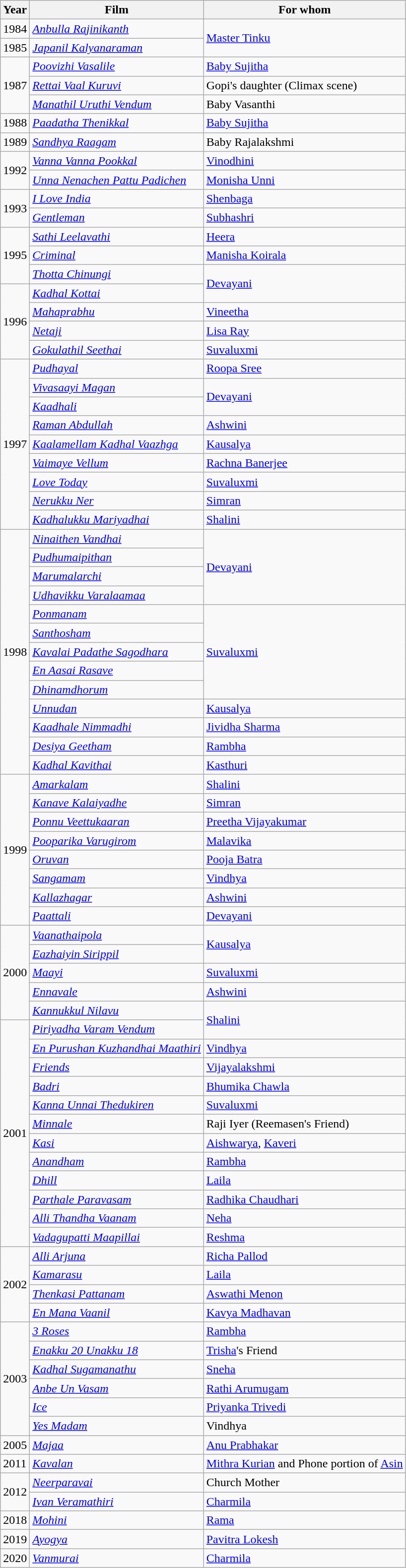<table class="wikitable sortable">
<tr>
<th>Year</th>
<th>Film</th>
<th>For whom</th>
</tr>
<tr>
<td>1984</td>
<td><em><a href='#'>Anbulla Rajinikanth</a></em></td>
<td rowspan="2"><a href='#'>Master Tinku</a></td>
</tr>
<tr>
<td>1985</td>
<td><em><a href='#'>Japanil Kalyanaraman</a></em></td>
</tr>
<tr>
<td rowspan="3">1987</td>
<td><em><a href='#'>Poovizhi Vasalile</a></em></td>
<td><a href='#'>Baby Sujitha</a></td>
</tr>
<tr>
<td><em><a href='#'>Rettai Vaal Kuruvi</a></em></td>
<td>Gopi's daughter (Climax scene)</td>
</tr>
<tr>
<td><em><a href='#'>Manathil Uruthi Vendum</a></em></td>
<td>Baby Vasanthi</td>
</tr>
<tr>
<td>1988</td>
<td><em><a href='#'>Paadatha Thenikkal</a></em></td>
<td><a href='#'>Baby Sujitha</a></td>
</tr>
<tr>
<td>1989</td>
<td><em><a href='#'>Sandhya Raagam</a></em></td>
<td>Baby Rajalakshmi</td>
</tr>
<tr>
<td rowspan='2'>1992</td>
<td><em><a href='#'>Vanna Vanna Pookkal</a></em></td>
<td><a href='#'>Vinodhini</a></td>
</tr>
<tr>
<td><em><a href='#'>Unna Nenachen Pattu Padichen</a></em></td>
<td><a href='#'>Monisha Unni</a></td>
</tr>
<tr>
<td rowspan='2'>1993</td>
<td><em><a href='#'>I Love India</a></em></td>
<td><a href='#'>Shenbaga</a></td>
</tr>
<tr>
<td><em><a href='#'>Gentleman</a></em></td>
<td><a href='#'>Subhashri</a></td>
</tr>
<tr>
<td rowspan='3'>1995</td>
<td><em><a href='#'>Sathi Leelavathi</a></em></td>
<td><a href='#'>Heera</a></td>
</tr>
<tr>
<td><em><a href='#'>Criminal</a></em></td>
<td><a href='#'>Manisha Koirala</a></td>
</tr>
<tr>
<td><em><a href='#'>Thotta Chinungi</a></em></td>
<td rowspan='2'><a href='#'>Devayani</a></td>
</tr>
<tr>
<td rowspan='4'>1996</td>
<td><em><a href='#'>Kadhal Kottai</a></em></td>
</tr>
<tr>
<td><em><a href='#'>Mahaprabhu</a></em></td>
<td><a href='#'>Vineetha</a></td>
</tr>
<tr>
<td><em><a href='#'>Netaji</a></em></td>
<td><a href='#'>Lisa Ray</a></td>
</tr>
<tr>
<td><em><a href='#'>Gokulathil Seethai</a></em></td>
<td><a href='#'>Suvaluxmi</a></td>
</tr>
<tr>
<td rowspan='9'>1997</td>
<td><em><a href='#'>Pudhayal</a></em></td>
<td><a href='#'>Roopa Sree</a></td>
</tr>
<tr>
<td><em><a href='#'>Vivasaayi Magan</a></em></td>
<td rowspan="2"><a href='#'>Devayani</a></td>
</tr>
<tr>
<td><em><a href='#'>Kaadhali</a></em></td>
</tr>
<tr>
<td><em><a href='#'>Raman Abdullah</a></em></td>
<td><a href='#'>Ashwini</a></td>
</tr>
<tr>
<td><em><a href='#'>Kaalamellam Kadhal Vaazhga</a></em></td>
<td><a href='#'>Kausalya</a></td>
</tr>
<tr>
<td><em><a href='#'>Vaimaye Vellum</a></em></td>
<td><a href='#'>Rachna Banerjee</a></td>
</tr>
<tr>
<td><em><a href='#'>Love Today</a></em></td>
<td><a href='#'>Suvaluxmi</a></td>
</tr>
<tr>
<td><em><a href='#'>Nerukku Ner</a></em></td>
<td><a href='#'>Simran</a></td>
</tr>
<tr>
<td><em><a href='#'>Kadhalukku Mariyadhai</a></em></td>
<td><a href='#'>Shalini</a></td>
</tr>
<tr>
<td rowspan='13'>1998</td>
<td><em><a href='#'>Ninaithen Vandhai</a></em></td>
<td rowspan='4'><a href='#'>Devayani</a></td>
</tr>
<tr>
<td><em><a href='#'>Pudhumaipithan</a></em></td>
</tr>
<tr>
<td><em><a href='#'>Marumalarchi</a></em></td>
</tr>
<tr>
<td><em><a href='#'>Udhavikku Varalaamaa</a></em></td>
</tr>
<tr>
<td><em><a href='#'>Ponmanam</a></em></td>
<td rowspan='5'><a href='#'>Suvaluxmi</a></td>
</tr>
<tr>
<td><em><a href='#'>Santhosham</a></em></td>
</tr>
<tr>
<td><em><a href='#'>Kavalai Padathe Sagodhara</a></em></td>
</tr>
<tr>
<td><em><a href='#'>En Aasai Rasave</a></em></td>
</tr>
<tr>
<td><em><a href='#'>Dhinamdhorum</a></em></td>
</tr>
<tr>
<td><em><a href='#'>Unnudan</a></em></td>
<td><a href='#'>Kausalya</a></td>
</tr>
<tr>
<td><em><a href='#'>Kaadhale Nimmadhi</a></em></td>
<td><a href='#'>Jividha Sharma</a></td>
</tr>
<tr>
<td><em><a href='#'>Desiya Geetham</a></em></td>
<td><a href='#'>Rambha</a></td>
</tr>
<tr>
<td><em><a href='#'>Kadhal Kavithai</a></em></td>
<td><a href='#'>Kasthuri</a></td>
</tr>
<tr>
<td rowspan='8'>1999</td>
<td><em><a href='#'>Amarkalam</a></em></td>
<td><a href='#'>Shalini</a></td>
</tr>
<tr>
<td><em><a href='#'>Kanave Kalaiyadhe</a></em></td>
<td><a href='#'>Simran</a></td>
</tr>
<tr>
<td><em><a href='#'>Ponnu Veettukaaran</a></em></td>
<td><a href='#'>Preetha Vijayakumar</a></td>
</tr>
<tr>
<td><em><a href='#'>Pooparika Varugirom</a></em></td>
<td><a href='#'>Malavika</a></td>
</tr>
<tr>
<td><em><a href='#'>Oruvan</a></em></td>
<td><a href='#'>Pooja Batra</a></td>
</tr>
<tr>
<td><em><a href='#'>Sangamam</a></em></td>
<td><a href='#'>Vindhya</a></td>
</tr>
<tr>
<td><em><a href='#'>Kallazhagar</a></em></td>
<td><a href='#'>Ashwini</a></td>
</tr>
<tr>
<td><em><a href='#'>Paattali</a></em></td>
<td><a href='#'>Devayani</a></td>
</tr>
<tr>
<td rowspan='5'>2000</td>
<td><em><a href='#'>Vaanathaipola</a></em></td>
<td rowspan='2'><a href='#'>Kausalya</a></td>
</tr>
<tr>
<td><em><a href='#'>Eazhaiyin Sirippil</a></em></td>
</tr>
<tr>
<td><em><a href='#'>Maayi</a></em></td>
<td><a href='#'>Suvaluxmi</a></td>
</tr>
<tr>
<td><em><a href='#'>Ennavale</a></em></td>
<td><a href='#'>Ashwini</a></td>
</tr>
<tr>
<td><em><a href='#'>Kannukkul Nilavu</a></em></td>
<td rowspan='2'><a href='#'>Shalini</a></td>
</tr>
<tr>
<td rowspan='12'>2001</td>
<td><em><a href='#'>Piriyadha Varam Vendum</a></em></td>
</tr>
<tr>
<td><em><a href='#'>En Purushan Kuzhandhai Maathiri</a></em></td>
<td><a href='#'>Vindhya</a></td>
</tr>
<tr>
<td><em><a href='#'>Friends</a></em></td>
<td><a href='#'>Vijayalakshmi</a></td>
</tr>
<tr>
<td><em><a href='#'>Badri</a></em></td>
<td><a href='#'>Bhumika Chawla</a></td>
</tr>
<tr>
<td><em><a href='#'>Kanna Unnai Thedukiren</a></em></td>
<td><a href='#'>Suvaluxmi</a></td>
</tr>
<tr>
<td><em><a href='#'>Minnale</a></em></td>
<td>Raji Iyer (Reemasen's Friend)</td>
</tr>
<tr>
<td><em><a href='#'>Kasi</a></em></td>
<td><a href='#'>Aishwarya</a>, <a href='#'>Kaveri</a></td>
</tr>
<tr>
<td><em><a href='#'>Anandham</a></em></td>
<td><a href='#'>Rambha</a></td>
</tr>
<tr>
<td><em><a href='#'>Dhill</a></em></td>
<td><a href='#'>Laila</a></td>
</tr>
<tr>
<td><em><a href='#'>Parthale Paravasam</a></em></td>
<td><a href='#'>Radhika Chaudhari</a></td>
</tr>
<tr>
<td><em><a href='#'>Alli Thandha Vaanam</a></em></td>
<td><a href='#'>Neha</a></td>
</tr>
<tr>
<td><em><a href='#'>Vadagupatti Maapillai</a></em></td>
<td><a href='#'>Reshma</a></td>
</tr>
<tr>
<td rowspan='4'>2002</td>
<td><em><a href='#'>Alli Arjuna</a></em></td>
<td><a href='#'>Richa Pallod</a></td>
</tr>
<tr>
<td><em><a href='#'>Kamarasu</a></em></td>
<td><a href='#'>Laila</a></td>
</tr>
<tr>
<td><em><a href='#'>Thenkasi Pattanam</a></em></td>
<td><a href='#'>Aswathi Menon</a></td>
</tr>
<tr>
<td><em><a href='#'>En Mana Vaanil</a></em></td>
<td><a href='#'>Kavya Madhavan</a></td>
</tr>
<tr>
<td rowspan='6'>2003</td>
<td><em><a href='#'>3 Roses</a></em></td>
<td><a href='#'>Rambha</a></td>
</tr>
<tr>
<td><em><a href='#'>Enakku 20 Unakku 18</a></em></td>
<td><a href='#'>Trisha</a>'s Friend</td>
</tr>
<tr>
<td><em><a href='#'>Kadhal Sugamanathu</a></em></td>
<td><a href='#'>Sneha</a></td>
</tr>
<tr>
<td><em><a href='#'>Anbe Un Vasam</a></em></td>
<td><a href='#'>Rathi Arumugam</a></td>
</tr>
<tr>
<td><em><a href='#'>Ice</a></em></td>
<td><a href='#'>Priyanka Trivedi</a></td>
</tr>
<tr>
<td><em><a href='#'>Yes Madam</a></em></td>
<td>Vindhya</td>
</tr>
<tr>
<td>2005</td>
<td><em><a href='#'>Majaa</a></em></td>
<td><a href='#'>Anu Prabhakar</a></td>
</tr>
<tr>
<td>2011</td>
<td><em><a href='#'>Kavalan</a></em></td>
<td><a href='#'>Mithra Kurian</a> and Phone portion of <a href='#'>Asin</a></td>
</tr>
<tr>
<td rowspan='2'>2012</td>
<td><em><a href='#'>Neerparavai</a></em></td>
<td>Church Mother</td>
</tr>
<tr>
<td><em><a href='#'>Ivan Veramathiri</a></em></td>
<td><a href='#'>Charmila</a></td>
</tr>
<tr>
<td>2018</td>
<td><em><a href='#'>Mohini</a></em></td>
<td><a href='#'>Rama</a></td>
</tr>
<tr>
<td>2019</td>
<td><em><a href='#'>Ayogya</a></em></td>
<td><a href='#'>Pavitra Lokesh</a></td>
</tr>
<tr>
<td>2020</td>
<td><em><a href='#'>Vanmurai</a></em></td>
<td><a href='#'>Charmila</a></td>
</tr>
</table>
